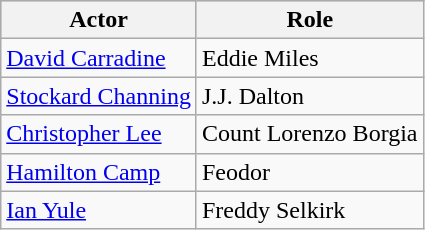<table class=wikitable>
<tr style="background:#CCCCCC;">
<th>Actor</th>
<th>Role</th>
</tr>
<tr>
<td><a href='#'>David Carradine</a></td>
<td>Eddie Miles</td>
</tr>
<tr>
<td><a href='#'>Stockard Channing</a></td>
<td>J.J. Dalton</td>
</tr>
<tr>
<td><a href='#'>Christopher Lee</a></td>
<td>Count Lorenzo Borgia</td>
</tr>
<tr>
<td><a href='#'>Hamilton Camp</a></td>
<td>Feodor</td>
</tr>
<tr>
<td><a href='#'>Ian Yule</a></td>
<td>Freddy Selkirk</td>
</tr>
</table>
